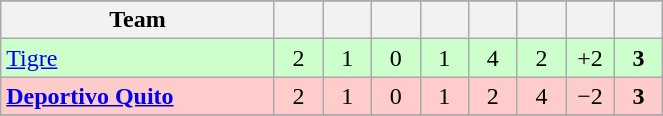<table class="wikitable" style="text-align:center;">
<tr>
</tr>
<tr>
<th width="175">Team</th>
<th width="25"></th>
<th width="25"></th>
<th width="25"></th>
<th width="25"></th>
<th width="25"></th>
<th width="25"></th>
<th width="25"></th>
<th width="25"></th>
</tr>
<tr bgcolor=CCFFCC>
<td align=left> <a href='#'>Tigre</a></td>
<td>2</td>
<td>1</td>
<td>0</td>
<td>1</td>
<td>4</td>
<td>2</td>
<td>+2</td>
<td><strong>3</strong></td>
</tr>
<tr bgcolor=FFCCCC>
<td align=left> <strong><a href='#'>Deportivo Quito</a></strong></td>
<td>2</td>
<td>1</td>
<td>0</td>
<td>1</td>
<td>2</td>
<td>4</td>
<td>−2</td>
<td><strong>3</strong></td>
</tr>
<tr>
</tr>
</table>
